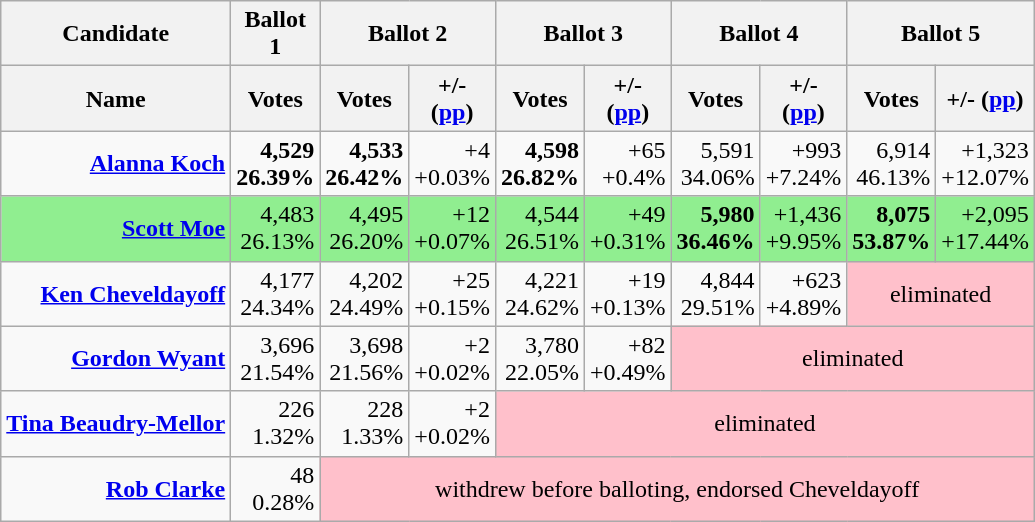<table class="wikitable">
<tr>
<th>Candidate</th>
<th>Ballot 1</th>
<th colspan = "2">Ballot 2</th>
<th colspan = "2">Ballot 3</th>
<th colspan = "2">Ballot 4</th>
<th colspan = "2">Ballot 5</th>
</tr>
<tr>
<th>Name</th>
<th width = "50">Votes</th>
<th width = "50">Votes</th>
<th width = "50">+/- (<a href='#'>pp</a>)</th>
<th width = "50">Votes</th>
<th width = "50">+/- (<a href='#'>pp</a>)</th>
<th width = "50">Votes</th>
<th width = "50">+/- (<a href='#'>pp</a>)</th>
<th width = "50">Votes</th>
<th width = "50">+/- (<a href='#'>pp</a>)</th>
</tr>
<tr style="text-align:right;">
<td><strong><a href='#'>Alanna Koch</a></strong></td>
<td><strong>4,529<br>26.39%</strong></td>
<td><strong>4,533<br>26.42%</strong></td>
<td>+4<br>+0.03%</td>
<td><strong>4,598<br>26.82%</strong></td>
<td>+65<br>+0.4%</td>
<td>5,591<br>34.06%</td>
<td>+993<br>+7.24%</td>
<td>6,914<br>46.13%</td>
<td>+1,323<br>+12.07%</td>
</tr>
<tr style="text-align:right;background:lightgreen;">
<td><strong><a href='#'>Scott Moe</a></strong></td>
<td>4,483<br>26.13%</td>
<td>4,495<br>26.20%</td>
<td>+12<br>+0.07%</td>
<td>4,544<br>26.51%</td>
<td>+49<br>+0.31%</td>
<td><strong>5,980<br>36.46%</strong></td>
<td>+1,436<br>+9.95%</td>
<td><strong>8,075<br>53.87%</strong></td>
<td>+2,095<br>+17.44%</td>
</tr>
<tr style="text-align:right;">
<td><strong><a href='#'>Ken Cheveldayoff</a></strong></td>
<td>4,177<br>24.34%</td>
<td>4,202<br>24.49%</td>
<td>+25<br>+0.15%</td>
<td>4,221<br>24.62%</td>
<td>+19<br>+0.13%</td>
<td>4,844<br>29.51%</td>
<td>+623<br>+4.89%</td>
<td style="text-align:center; background:pink" colspan=2>eliminated</td>
</tr>
<tr style="text-align:right;">
<td><strong><a href='#'>Gordon Wyant</a></strong></td>
<td>3,696<br>21.54%</td>
<td>3,698<br>21.56%</td>
<td>+2<br>+0.02%</td>
<td>3,780<br>22.05%</td>
<td>+82<br>+0.49%</td>
<td style="text-align:center; background:pink" colspan=4>eliminated</td>
</tr>
<tr style="text-align:right;">
<td><strong><a href='#'>Tina Beaudry-Mellor</a></strong></td>
<td>226<br>1.32%</td>
<td>228<br>1.33%</td>
<td>+2<br>+0.02%</td>
<td style="text-align:center; background:pink" colspan=6>eliminated</td>
</tr>
<tr style="text-align:right;">
<td><strong><a href='#'>Rob Clarke</a></strong></td>
<td>48<br>0.28%</td>
<td style="text-align:center; background:pink" colspan=8>withdrew before balloting, endorsed Cheveldayoff</td>
</tr>
</table>
